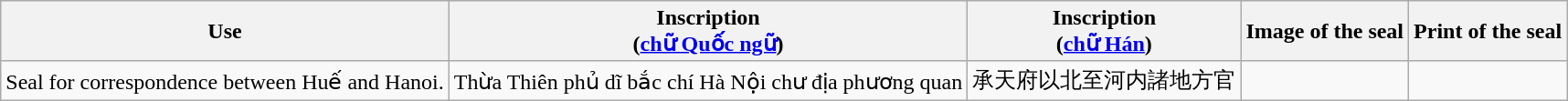<table class="wikitable">
<tr>
<th>Use</th>
<th>Inscription<br>(<a href='#'>chữ Quốc ngữ</a>)</th>
<th>Inscription<br>(<a href='#'>chữ Hán</a>)</th>
<th>Image of the seal</th>
<th>Print of the seal</th>
</tr>
<tr>
<td>Seal for correspondence between Huế and Hanoi.</td>
<td>Thừa Thiên phủ dĩ bắc chí Hà Nội chư địa phương quan</td>
<td>承天府以北至河内諸地方官</td>
<td></td>
<td></td>
</tr>
</table>
